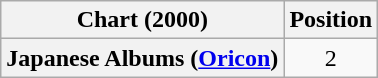<table class="wikitable sortable plainrowheaders">
<tr>
<th scope="col">Chart (2000)</th>
<th scope="col">Position</th>
</tr>
<tr>
<th scope="row">Japanese Albums (<a href='#'>Oricon</a>)</th>
<td align="center">2</td>
</tr>
</table>
